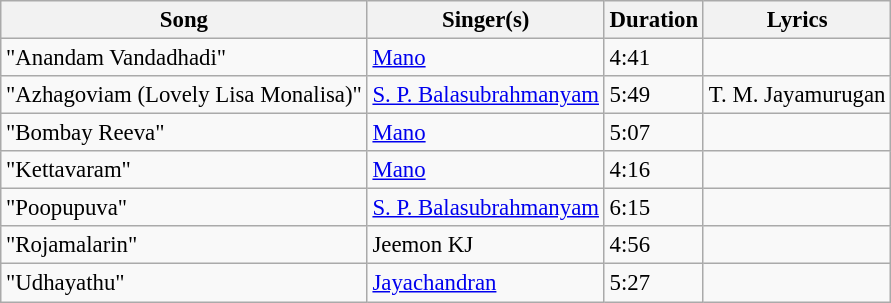<table class="wikitable tracklist" style="font-size:95%;">
<tr>
<th>Song</th>
<th>Singer(s)</th>
<th>Duration</th>
<th>Lyrics</th>
</tr>
<tr>
<td>"Anandam Vandadhadi"</td>
<td><a href='#'>Mano</a></td>
<td>4:41</td>
<td></td>
</tr>
<tr>
<td>"Azhagoviam (Lovely Lisa Monalisa)"</td>
<td><a href='#'>S. P. Balasubrahmanyam</a></td>
<td>5:49</td>
<td>T. M. Jayamurugan</td>
</tr>
<tr>
<td>"Bombay Reeva"</td>
<td><a href='#'>Mano</a></td>
<td>5:07</td>
<td></td>
</tr>
<tr>
<td>"Kettavaram"</td>
<td><a href='#'>Mano</a></td>
<td>4:16</td>
<td></td>
</tr>
<tr>
<td>"Poopupuva"</td>
<td><a href='#'>S. P. Balasubrahmanyam</a></td>
<td>6:15</td>
<td></td>
</tr>
<tr>
<td>"Rojamalarin"</td>
<td>Jeemon KJ</td>
<td>4:56</td>
<td></td>
</tr>
<tr>
<td>"Udhayathu"</td>
<td><a href='#'>Jayachandran</a></td>
<td>5:27</td>
<td></td>
</tr>
</table>
